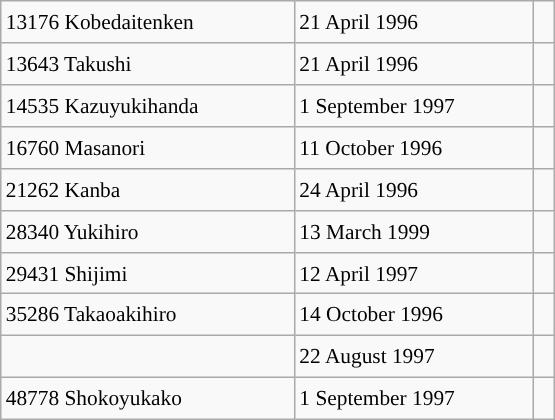<table class="wikitable" style="font-size: 89%; float: left; width: 26em; margin-right: 1em; height: 280px;">
<tr>
<td>13176 Kobedaitenken</td>
<td>21 April 1996</td>
<td> </td>
</tr>
<tr>
<td>13643 Takushi</td>
<td>21 April 1996</td>
<td></td>
</tr>
<tr>
<td>14535 Kazuyukihanda</td>
<td>1 September 1997</td>
<td></td>
</tr>
<tr>
<td>16760 Masanori</td>
<td>11 October 1996</td>
<td></td>
</tr>
<tr>
<td>21262 Kanba</td>
<td>24 April 1996</td>
<td> </td>
</tr>
<tr>
<td>28340 Yukihiro</td>
<td>13 March 1999</td>
<td></td>
</tr>
<tr>
<td>29431 Shijimi</td>
<td>12 April 1997</td>
<td></td>
</tr>
<tr>
<td>35286 Takaoakihiro</td>
<td>14 October 1996</td>
<td></td>
</tr>
<tr>
<td></td>
<td>22 August 1997</td>
<td></td>
</tr>
<tr>
<td>48778 Shokoyukako</td>
<td>1 September 1997</td>
<td></td>
</tr>
</table>
